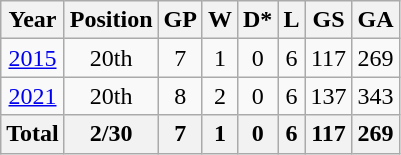<table class="wikitable" style="text-align: center;">
<tr>
<th>Year</th>
<th>Position</th>
<th>GP</th>
<th>W</th>
<th>D*</th>
<th>L</th>
<th>GS</th>
<th>GA</th>
</tr>
<tr>
<td> <a href='#'>2015</a></td>
<td>20th</td>
<td>7</td>
<td>1</td>
<td>0</td>
<td>6</td>
<td>117</td>
<td>269</td>
</tr>
<tr>
<td> <a href='#'>2021</a></td>
<td>20th</td>
<td>8</td>
<td>2</td>
<td>0</td>
<td>6</td>
<td>137</td>
<td>343</td>
</tr>
<tr>
<th>Total</th>
<th>2/30</th>
<th>7</th>
<th>1</th>
<th>0</th>
<th>6</th>
<th>117</th>
<th>269</th>
</tr>
</table>
